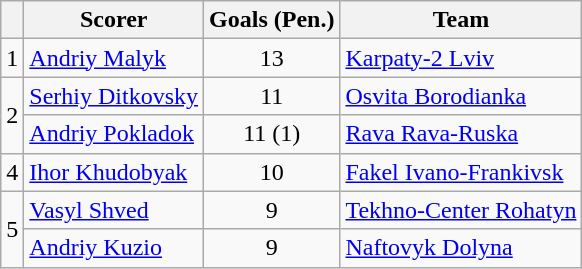<table class="wikitable">
<tr>
<th></th>
<th>Scorer</th>
<th>Goals (Pen.)</th>
<th>Team</th>
</tr>
<tr>
<td>1</td>
<td> <a href='#'>Andriy Malyk</a></td>
<td align=center>13</td>
<td><a href='#'>Karpaty-2 Lviv</a></td>
</tr>
<tr>
<td rowspan="2">2</td>
<td> <a href='#'>Serhiy Ditkovsky</a></td>
<td align=center>11</td>
<td><a href='#'>Osvita Borodianka</a></td>
</tr>
<tr>
<td> <a href='#'>Andriy Pokladok</a></td>
<td align=center>11 (1)</td>
<td><a href='#'>Rava Rava-Ruska</a></td>
</tr>
<tr>
<td>4</td>
<td> <a href='#'>Ihor Khudobyak</a></td>
<td align=center>10</td>
<td><a href='#'>Fakel Ivano-Frankivsk</a></td>
</tr>
<tr>
<td rowspan="2">5</td>
<td> <a href='#'>Vasyl Shved</a></td>
<td align=center>9</td>
<td><a href='#'>Tekhno-Center Rohatyn</a></td>
</tr>
<tr>
<td> <a href='#'>Andriy Kuzio</a></td>
<td align=center>9</td>
<td><a href='#'>Naftovyk Dolyna</a></td>
</tr>
</table>
